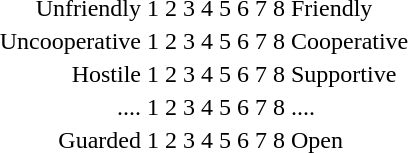<table border=0 align=center>
<tr>
<td align=right>Unfriendly</td>
<td align=center>1 2 3 4 5 6 7 8</td>
<td align=left>Friendly</td>
</tr>
<tr>
<td align=right>Uncooperative</td>
<td align=center>1 2 3 4 5 6 7 8</td>
<td align=left>Cooperative</td>
</tr>
<tr>
<td align=right>Hostile</td>
<td align=center>1 2 3 4 5 6 7 8</td>
<td align=left>Supportive</td>
</tr>
<tr>
<td align=right>....</td>
<td align=center>1 2 3 4 5 6 7 8</td>
<td align=left>....</td>
</tr>
<tr>
<td align=right>Guarded</td>
<td align=center>1 2 3 4 5 6 7 8</td>
<td align=left>Open</td>
</tr>
</table>
